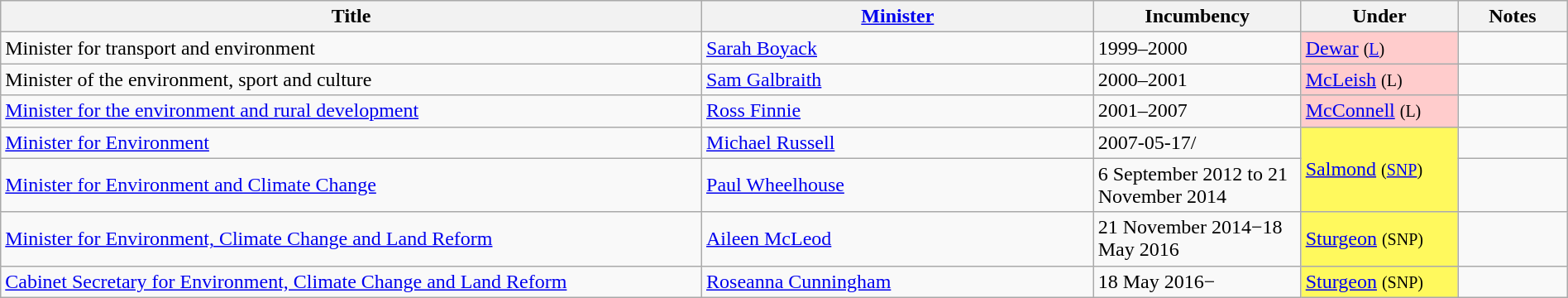<table class="wikitable" style="width:100%;">
<tr>
<th>Title</th>
<th style="width:25%;"><a href='#'>Minister</a></th>
<th style="width:160px;">Incumbency</th>
<th style="width:10%;">Under</th>
<th style="width:7%;">Notes</th>
</tr>
<tr>
<td>Minister for transport and environment</td>
<td><a href='#'>Sarah Boyack</a></td>
<td>1999–2000</td>
<td style="background:#fcc;"><a href='#'>Dewar</a> <small>(<a href='#'>L</a>)</small></td>
<td></td>
</tr>
<tr>
<td>Minister of the environment, sport and culture</td>
<td><a href='#'>Sam Galbraith</a></td>
<td>2000–2001</td>
<td style="background:#fcc;"><a href='#'>McLeish</a> <small>(L)</small></td>
<td></td>
</tr>
<tr>
<td><a href='#'>Minister for the environment and rural development</a></td>
<td><a href='#'>Ross Finnie</a></td>
<td>2001–2007</td>
<td style="background:#fcc;"><a href='#'>McConnell</a> <small>(L)</small></td>
<td></td>
</tr>
<tr>
<td><a href='#'>Minister for Environment</a></td>
<td><a href='#'>Michael Russell</a></td>
<td>2007-05-17/</td>
<td rowspan="2" style="background:#FFF95D"><a href='#'>Salmond</a> <small>(<a href='#'>SNP</a>)</small></td>
<td></td>
</tr>
<tr>
<td><a href='#'>Minister for Environment and Climate Change</a></td>
<td><a href='#'>Paul Wheelhouse</a></td>
<td>6 September 2012 to 21 November 2014</td>
<td></td>
</tr>
<tr>
<td><a href='#'>Minister for Environment, Climate Change and Land Reform</a></td>
<td><a href='#'>Aileen McLeod</a></td>
<td>21 November 2014−18 May 2016</td>
<td rowspan="1" style="background:#FFF95D"><a href='#'>Sturgeon</a> <small>(SNP)</small></td>
<td></td>
</tr>
<tr>
<td><a href='#'>Cabinet Secretary for Environment, Climate Change and Land Reform</a></td>
<td><a href='#'>Roseanna Cunningham</a></td>
<td>18 May 2016−</td>
<td rowspan="1" style="background:#FFF95D"><a href='#'>Sturgeon</a> <small>(SNP)</small></td>
<td></td>
</tr>
</table>
